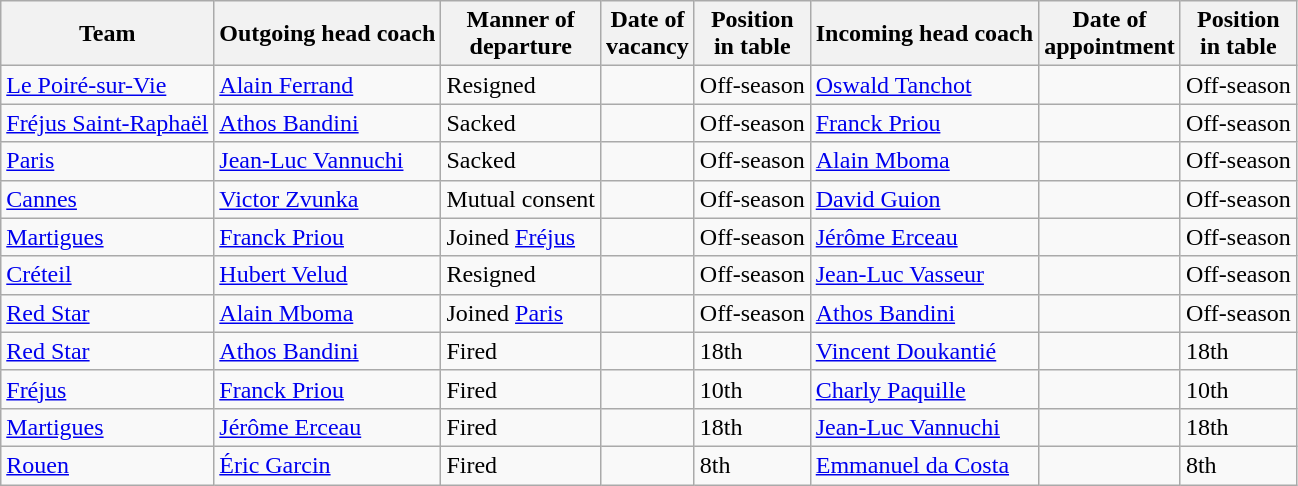<table class="wikitable sortable">
<tr>
<th>Team</th>
<th>Outgoing head coach</th>
<th>Manner of<br>departure</th>
<th>Date of<br>vacancy</th>
<th>Position<br>in table</th>
<th>Incoming head coach</th>
<th>Date of<br>appointment</th>
<th>Position<br>in table</th>
</tr>
<tr>
<td><a href='#'>Le Poiré-sur-Vie</a></td>
<td><a href='#'>Alain Ferrand</a></td>
<td>Resigned</td>
<td></td>
<td>Off-season</td>
<td><a href='#'>Oswald Tanchot</a></td>
<td></td>
<td>Off-season</td>
</tr>
<tr>
<td><a href='#'>Fréjus Saint-Raphaël</a></td>
<td><a href='#'>Athos Bandini</a></td>
<td>Sacked</td>
<td></td>
<td>Off-season</td>
<td><a href='#'>Franck Priou</a></td>
<td></td>
<td>Off-season</td>
</tr>
<tr>
<td><a href='#'>Paris</a></td>
<td><a href='#'>Jean-Luc Vannuchi</a></td>
<td>Sacked</td>
<td></td>
<td>Off-season</td>
<td><a href='#'>Alain Mboma</a></td>
<td></td>
<td>Off-season</td>
</tr>
<tr>
<td><a href='#'>Cannes</a></td>
<td><a href='#'>Victor Zvunka</a></td>
<td>Mutual consent</td>
<td></td>
<td>Off-season</td>
<td><a href='#'>David Guion</a></td>
<td></td>
<td>Off-season</td>
</tr>
<tr>
<td><a href='#'>Martigues</a></td>
<td><a href='#'>Franck Priou</a></td>
<td>Joined <a href='#'>Fréjus</a></td>
<td></td>
<td>Off-season</td>
<td><a href='#'>Jérôme Erceau</a></td>
<td></td>
<td>Off-season</td>
</tr>
<tr>
<td><a href='#'>Créteil</a></td>
<td><a href='#'>Hubert Velud</a></td>
<td>Resigned</td>
<td></td>
<td>Off-season</td>
<td><a href='#'>Jean-Luc Vasseur</a></td>
<td></td>
<td>Off-season</td>
</tr>
<tr>
<td><a href='#'>Red Star</a></td>
<td><a href='#'>Alain Mboma</a></td>
<td>Joined <a href='#'>Paris</a></td>
<td></td>
<td>Off-season</td>
<td><a href='#'>Athos Bandini</a></td>
<td></td>
<td>Off-season</td>
</tr>
<tr>
<td><a href='#'>Red Star</a></td>
<td><a href='#'>Athos Bandini</a></td>
<td>Fired</td>
<td></td>
<td>18th</td>
<td><a href='#'>Vincent Doukantié</a></td>
<td></td>
<td>18th</td>
</tr>
<tr>
<td><a href='#'>Fréjus</a></td>
<td><a href='#'>Franck Priou</a></td>
<td>Fired</td>
<td></td>
<td>10th</td>
<td><a href='#'>Charly Paquille</a></td>
<td></td>
<td>10th</td>
</tr>
<tr>
<td><a href='#'>Martigues</a></td>
<td><a href='#'>Jérôme Erceau</a></td>
<td>Fired</td>
<td></td>
<td>18th</td>
<td><a href='#'>Jean-Luc Vannuchi</a></td>
<td></td>
<td>18th</td>
</tr>
<tr>
<td><a href='#'>Rouen</a></td>
<td><a href='#'>Éric Garcin</a></td>
<td>Fired</td>
<td></td>
<td>8th</td>
<td><a href='#'>Emmanuel da Costa</a></td>
<td></td>
<td>8th</td>
</tr>
</table>
